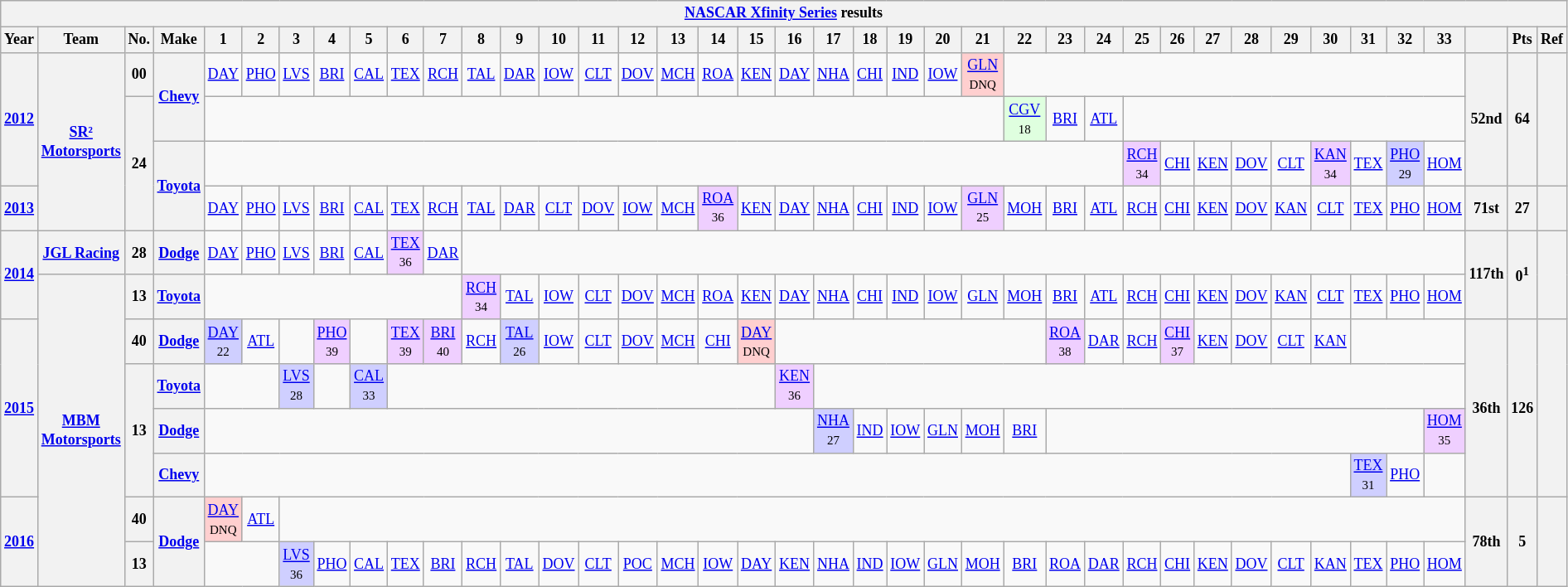<table class="wikitable" style="text-align:center; font-size:75%">
<tr>
<th colspan=42><a href='#'>NASCAR Xfinity Series</a> results</th>
</tr>
<tr>
<th>Year</th>
<th>Team</th>
<th>No.</th>
<th>Make</th>
<th>1</th>
<th>2</th>
<th>3</th>
<th>4</th>
<th>5</th>
<th>6</th>
<th>7</th>
<th>8</th>
<th>9</th>
<th>10</th>
<th>11</th>
<th>12</th>
<th>13</th>
<th>14</th>
<th>15</th>
<th>16</th>
<th>17</th>
<th>18</th>
<th>19</th>
<th>20</th>
<th>21</th>
<th>22</th>
<th>23</th>
<th>24</th>
<th>25</th>
<th>26</th>
<th>27</th>
<th>28</th>
<th>29</th>
<th>30</th>
<th>31</th>
<th>32</th>
<th>33</th>
<th></th>
<th>Pts</th>
<th>Ref</th>
</tr>
<tr>
<th rowspan=3><a href='#'>2012</a></th>
<th rowspan=4><a href='#'>SR² Motorsports</a></th>
<th>00</th>
<th rowspan=2><a href='#'>Chevy</a></th>
<td><a href='#'>DAY</a></td>
<td><a href='#'>PHO</a></td>
<td><a href='#'>LVS</a></td>
<td><a href='#'>BRI</a></td>
<td><a href='#'>CAL</a></td>
<td><a href='#'>TEX</a></td>
<td><a href='#'>RCH</a></td>
<td><a href='#'>TAL</a></td>
<td><a href='#'>DAR</a></td>
<td><a href='#'>IOW</a></td>
<td><a href='#'>CLT</a></td>
<td><a href='#'>DOV</a></td>
<td><a href='#'>MCH</a></td>
<td><a href='#'>ROA</a></td>
<td><a href='#'>KEN</a></td>
<td><a href='#'>DAY</a></td>
<td><a href='#'>NHA</a></td>
<td><a href='#'>CHI</a></td>
<td><a href='#'>IND</a></td>
<td><a href='#'>IOW</a></td>
<td style="background:#FFCFCF;"><a href='#'>GLN</a><br><small>DNQ</small></td>
<td colspan=12></td>
<th rowspan=3>52nd</th>
<th rowspan=3>64</th>
<th rowspan=3></th>
</tr>
<tr>
<th rowspan=3>24</th>
<td colspan=21></td>
<td style="background:#DFFFDF;"><a href='#'>CGV</a><br><small>18</small></td>
<td><a href='#'>BRI</a></td>
<td><a href='#'>ATL</a></td>
<td colspan=9></td>
</tr>
<tr>
<th rowspan=2><a href='#'>Toyota</a></th>
<td colspan=24></td>
<td style="background:#EFCFFF;"><a href='#'>RCH</a><br><small>34</small></td>
<td><a href='#'>CHI</a></td>
<td><a href='#'>KEN</a></td>
<td><a href='#'>DOV</a></td>
<td><a href='#'>CLT</a></td>
<td style="background:#EFCFFF;"><a href='#'>KAN</a><br><small>34</small></td>
<td><a href='#'>TEX</a></td>
<td style="background:#CFCFFF;"><a href='#'>PHO</a><br><small>29</small></td>
<td><a href='#'>HOM</a></td>
</tr>
<tr>
<th><a href='#'>2013</a></th>
<td><a href='#'>DAY</a></td>
<td><a href='#'>PHO</a></td>
<td><a href='#'>LVS</a></td>
<td><a href='#'>BRI</a></td>
<td><a href='#'>CAL</a></td>
<td><a href='#'>TEX</a></td>
<td><a href='#'>RCH</a></td>
<td><a href='#'>TAL</a></td>
<td><a href='#'>DAR</a></td>
<td><a href='#'>CLT</a></td>
<td><a href='#'>DOV</a></td>
<td><a href='#'>IOW</a></td>
<td><a href='#'>MCH</a></td>
<td style="background:#EFCFFF;"><a href='#'>ROA</a><br><small>36</small></td>
<td><a href='#'>KEN</a></td>
<td><a href='#'>DAY</a></td>
<td><a href='#'>NHA</a></td>
<td><a href='#'>CHI</a></td>
<td><a href='#'>IND</a></td>
<td><a href='#'>IOW</a></td>
<td style="background:#EFCFFF;"><a href='#'>GLN</a><br><small>25</small></td>
<td><a href='#'>MOH</a></td>
<td><a href='#'>BRI</a></td>
<td><a href='#'>ATL</a></td>
<td><a href='#'>RCH</a></td>
<td><a href='#'>CHI</a></td>
<td><a href='#'>KEN</a></td>
<td><a href='#'>DOV</a></td>
<td><a href='#'>KAN</a></td>
<td><a href='#'>CLT</a></td>
<td><a href='#'>TEX</a></td>
<td><a href='#'>PHO</a></td>
<td><a href='#'>HOM</a></td>
<th>71st</th>
<th>27</th>
<th></th>
</tr>
<tr>
<th rowspan=2><a href='#'>2014</a></th>
<th><a href='#'>JGL Racing</a></th>
<th>28</th>
<th><a href='#'>Dodge</a></th>
<td><a href='#'>DAY</a></td>
<td><a href='#'>PHO</a></td>
<td><a href='#'>LVS</a></td>
<td><a href='#'>BRI</a></td>
<td><a href='#'>CAL</a></td>
<td style="background:#EFCFFF;"><a href='#'>TEX</a><br><small>36</small></td>
<td><a href='#'>DAR</a></td>
<td colspan=26></td>
<th rowspan=2>117th</th>
<th rowspan=2>0<sup>1</sup></th>
<th rowspan=2></th>
</tr>
<tr>
<th rowspan=8><a href='#'>MBM Motorsports</a></th>
<th>13</th>
<th><a href='#'>Toyota</a></th>
<td colspan=7></td>
<td style="background:#EFCFFF;"><a href='#'>RCH</a><br><small>34</small></td>
<td><a href='#'>TAL</a></td>
<td><a href='#'>IOW</a></td>
<td><a href='#'>CLT</a></td>
<td><a href='#'>DOV</a></td>
<td><a href='#'>MCH</a></td>
<td><a href='#'>ROA</a></td>
<td><a href='#'>KEN</a></td>
<td><a href='#'>DAY</a></td>
<td><a href='#'>NHA</a></td>
<td><a href='#'>CHI</a></td>
<td><a href='#'>IND</a></td>
<td><a href='#'>IOW</a></td>
<td><a href='#'>GLN</a></td>
<td><a href='#'>MOH</a></td>
<td><a href='#'>BRI</a></td>
<td><a href='#'>ATL</a></td>
<td><a href='#'>RCH</a></td>
<td><a href='#'>CHI</a></td>
<td><a href='#'>KEN</a></td>
<td><a href='#'>DOV</a></td>
<td><a href='#'>KAN</a></td>
<td><a href='#'>CLT</a></td>
<td><a href='#'>TEX</a></td>
<td><a href='#'>PHO</a></td>
<td><a href='#'>HOM</a></td>
</tr>
<tr>
<th rowspan=4><a href='#'>2015</a></th>
<th>40</th>
<th><a href='#'>Dodge</a></th>
<td style="background:#CFCFFF;"><a href='#'>DAY</a><br><small>22</small></td>
<td><a href='#'>ATL</a></td>
<td></td>
<td style="background:#EFCFFF;"><a href='#'>PHO</a><br><small>39</small></td>
<td></td>
<td style="background:#EFCFFF;"><a href='#'>TEX</a><br><small>39</small></td>
<td style="background:#EFCFFF;"><a href='#'>BRI</a><br><small>40</small></td>
<td><a href='#'>RCH</a></td>
<td style="background:#CFCFFF;"><a href='#'>TAL</a><br><small>26</small></td>
<td><a href='#'>IOW</a></td>
<td><a href='#'>CLT</a></td>
<td><a href='#'>DOV</a></td>
<td><a href='#'>MCH</a></td>
<td><a href='#'>CHI</a></td>
<td style="background:#FFCFCF;"><a href='#'>DAY</a><br><small>DNQ</small></td>
<td colspan=7></td>
<td style="background:#EFCFFF;"><a href='#'>ROA</a><br><small>38</small></td>
<td><a href='#'>DAR</a></td>
<td><a href='#'>RCH</a></td>
<td style="background:#EFCFFF;"><a href='#'>CHI</a><br><small>37</small></td>
<td><a href='#'>KEN</a></td>
<td><a href='#'>DOV</a></td>
<td><a href='#'>CLT</a></td>
<td><a href='#'>KAN</a></td>
<td colspan=3></td>
<th rowspan=4>36th</th>
<th rowspan=4>126</th>
<th rowspan=4></th>
</tr>
<tr>
<th rowspan=3>13</th>
<th><a href='#'>Toyota</a></th>
<td colspan=2></td>
<td style="background:#CFCFFF;"><a href='#'>LVS</a><br><small>28</small></td>
<td></td>
<td style="background:#CFCFFF;"><a href='#'>CAL</a><br><small>33</small></td>
<td colspan=10></td>
<td style="background:#EFCFFF;"><a href='#'>KEN</a><br><small>36</small></td>
<td colspan=17></td>
</tr>
<tr>
<th><a href='#'>Dodge</a></th>
<td colspan=16></td>
<td style="background:#CFCFFF;"><a href='#'>NHA</a><br><small>27</small></td>
<td><a href='#'>IND</a></td>
<td><a href='#'>IOW</a></td>
<td><a href='#'>GLN</a></td>
<td><a href='#'>MOH</a></td>
<td><a href='#'>BRI</a></td>
<td colspan=10></td>
<td style="background:#EFCFFF;"><a href='#'>HOM</a><br><small>35</small></td>
</tr>
<tr>
<th><a href='#'>Chevy</a></th>
<td colspan=30></td>
<td style="background:#CFCFFF;"><a href='#'>TEX</a><br><small>31</small></td>
<td><a href='#'>PHO</a></td>
<td></td>
</tr>
<tr>
<th rowspan=2><a href='#'>2016</a></th>
<th>40</th>
<th rowspan=2><a href='#'>Dodge</a></th>
<td style="background:#FFCFCF;"><a href='#'>DAY</a><br><small>DNQ</small></td>
<td><a href='#'>ATL</a></td>
<td colspan=31></td>
<th rowspan=2>78th</th>
<th rowspan=2>5</th>
<th rowspan=2></th>
</tr>
<tr>
<th>13</th>
<td colspan=2></td>
<td style="background:#CFCFFF;"><a href='#'>LVS</a><br><small>36</small></td>
<td><a href='#'>PHO</a></td>
<td><a href='#'>CAL</a></td>
<td><a href='#'>TEX</a></td>
<td><a href='#'>BRI</a></td>
<td><a href='#'>RCH</a></td>
<td><a href='#'>TAL</a></td>
<td><a href='#'>DOV</a></td>
<td><a href='#'>CLT</a></td>
<td><a href='#'>POC</a></td>
<td><a href='#'>MCH</a></td>
<td><a href='#'>IOW</a></td>
<td><a href='#'>DAY</a></td>
<td><a href='#'>KEN</a></td>
<td><a href='#'>NHA</a></td>
<td><a href='#'>IND</a></td>
<td><a href='#'>IOW</a></td>
<td><a href='#'>GLN</a></td>
<td><a href='#'>MOH</a></td>
<td><a href='#'>BRI</a></td>
<td><a href='#'>ROA</a></td>
<td><a href='#'>DAR</a></td>
<td><a href='#'>RCH</a></td>
<td><a href='#'>CHI</a></td>
<td><a href='#'>KEN</a></td>
<td><a href='#'>DOV</a></td>
<td><a href='#'>CLT</a></td>
<td><a href='#'>KAN</a></td>
<td><a href='#'>TEX</a></td>
<td><a href='#'>PHO</a></td>
<td><a href='#'>HOM</a></td>
</tr>
</table>
